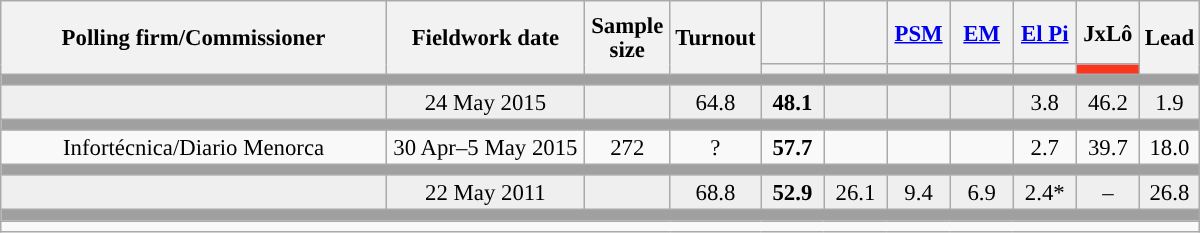<table class="wikitable collapsible collapsed" style="text-align:center; font-size:95%; line-height:16px;">
<tr style="height:42px;">
<th style="width:250px;" rowspan="2">Polling firm/Commissioner</th>
<th style="width:125px;" rowspan="2">Fieldwork date</th>
<th style="width:50px;" rowspan="2">Sample size</th>
<th style="width:45px;" rowspan="2">Turnout</th>
<th style="width:35px;"></th>
<th style="width:35px;"></th>
<th style="width:35px;"><a href='#'>PSM</a></th>
<th style="width:35px;"><a href='#'>EM</a></th>
<th style="width:35px;"><a href='#'>El Pi</a></th>
<th style="width:35px;">JxLô</th>
<th style="width:30px;" rowspan="2">Lead</th>
</tr>
<tr>
<th style="color:inherit;background:"></th>
<th style="color:inherit;background:"></th>
<th style="color:inherit;background:"></th>
<th style="color:inherit;background:"></th>
<th style="color:inherit;background:"></th>
<th style="color:inherit;background:#F9371E;"></th>
</tr>
<tr>
<td colspan="11" style="background:#A0A0A0"></td>
</tr>
<tr style="background:#EFEFEF;">
<td><strong></strong></td>
<td>24 May 2015</td>
<td></td>
<td>64.8</td>
<td><strong>48.1</strong><br></td>
<td></td>
<td></td>
<td></td>
<td>3.8<br></td>
<td>46.2<br></td>
<td style="background:">1.9</td>
</tr>
<tr>
<td colspan="11" style="background:#A0A0A0"></td>
</tr>
<tr>
<td>Infortécnica/Diario Menorca</td>
<td>30 Apr–5 May 2015</td>
<td>272</td>
<td>?</td>
<td><strong>57.7</strong><br></td>
<td></td>
<td></td>
<td></td>
<td>2.7<br></td>
<td>39.7<br></td>
<td style="background:">18.0</td>
</tr>
<tr>
<td colspan="11" style="background:#A0A0A0"></td>
</tr>
<tr style="background:#EFEFEF;">
<td><strong></strong></td>
<td>22 May 2011</td>
<td></td>
<td>68.8</td>
<td><strong>52.9</strong><br></td>
<td>26.1<br></td>
<td>9.4<br></td>
<td>6.9<br></td>
<td>2.4*<br></td>
<td>–</td>
<td style="background:">26.8</td>
</tr>
<tr>
<td colspan="11" style="background:#A0A0A0"></td>
</tr>
<tr>
<td align="left" colspan="11"></td>
</tr>
</table>
